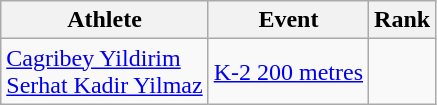<table class=wikitable>
<tr>
<th>Athlete</th>
<th>Event</th>
<th>Rank</th>
</tr>
<tr>
<td><a href='#'>Cagribey Yildirim</a> <br><a href='#'>Serhat Kadir Yilmaz</a></td>
<td><a href='#'>K-2 200 metres</a></td>
<td align=center></td>
</tr>
</table>
